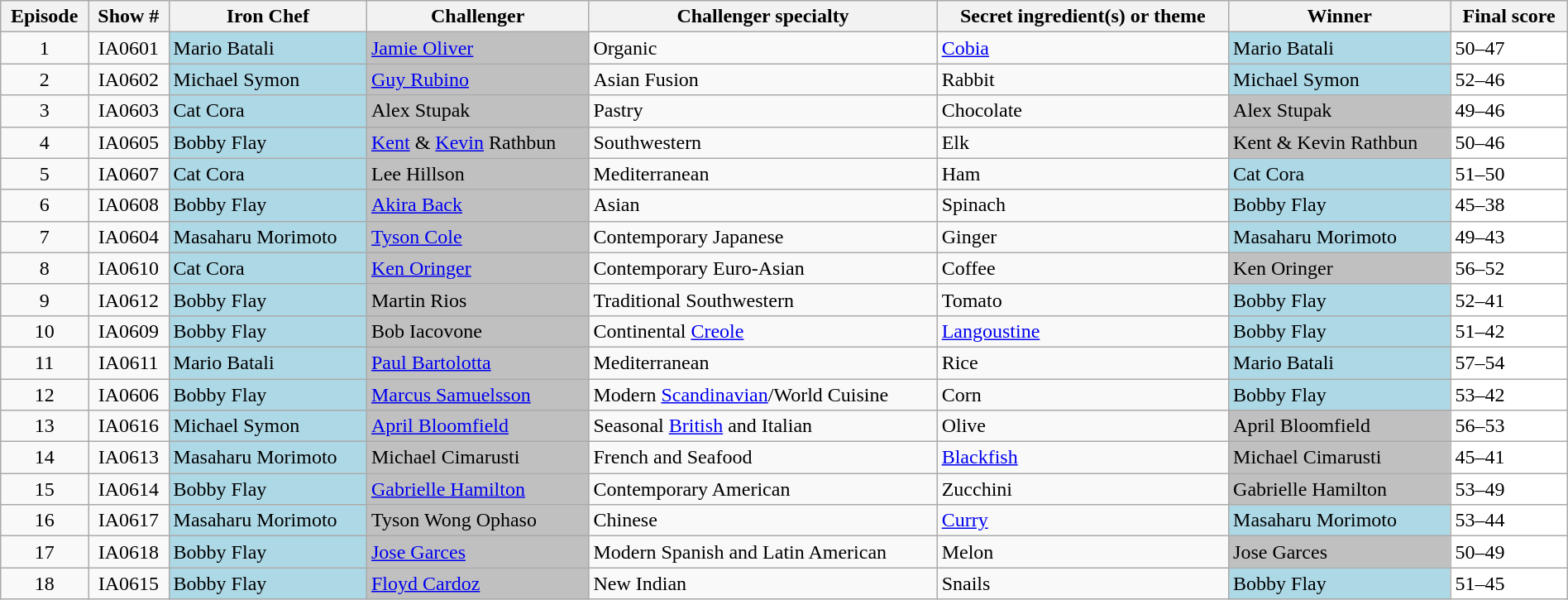<table class="wikitable sortable" width="100%">
<tr>
<th><span>Episode</span></th>
<th><span>Show #</span></th>
<th><span>Iron Chef</span></th>
<th><span>Challenger</span></th>
<th><span>Challenger specialty</span></th>
<th><span>Secret ingredient(s) or theme</span></th>
<th><span>Winner</span></th>
<th><span>Final score</span></th>
</tr>
<tr>
<td style="text-align:center">1</td>
<td style="text-align:center">IA0601</td>
<td style="background:lightblue">Mario Batali</td>
<td style="background:silver"><a href='#'>Jamie Oliver</a></td>
<td>Organic</td>
<td><a href='#'>Cobia</a></td>
<td style="background:lightblue">Mario Batali</td>
<td style="background:white">50–47</td>
</tr>
<tr>
<td style="text-align:center">2</td>
<td style="text-align:center">IA0602</td>
<td style="background:lightblue">Michael Symon</td>
<td style="background:silver"><a href='#'>Guy Rubino</a></td>
<td>Asian Fusion</td>
<td>Rabbit</td>
<td style="background:lightblue">Michael Symon</td>
<td style="background:white">52–46</td>
</tr>
<tr>
<td style="text-align:center">3</td>
<td style="text-align:center">IA0603</td>
<td style="background:lightblue">Cat Cora</td>
<td style="background:silver">Alex Stupak</td>
<td>Pastry</td>
<td>Chocolate</td>
<td style="background:silver">Alex Stupak</td>
<td style="background:white">49–46</td>
</tr>
<tr>
<td style="text-align:center">4</td>
<td style="text-align:center">IA0605</td>
<td style="background:lightblue">Bobby Flay</td>
<td style="background:silver"><a href='#'>Kent</a> & <a href='#'>Kevin</a> Rathbun</td>
<td>Southwestern</td>
<td>Elk</td>
<td style="background:silver">Kent & Kevin Rathbun</td>
<td style="background:white">50–46</td>
</tr>
<tr>
<td style="text-align:center">5</td>
<td style="text-align:center">IA0607</td>
<td style="background:lightblue">Cat Cora</td>
<td style="background:silver">Lee Hillson</td>
<td>Mediterranean</td>
<td>Ham</td>
<td style="background:lightblue">Cat Cora</td>
<td style="background:white">51–50</td>
</tr>
<tr>
<td style="text-align:center">6</td>
<td style="text-align:center">IA0608</td>
<td style="background:lightblue">Bobby Flay</td>
<td style="background:silver"><a href='#'>Akira Back</a></td>
<td>Asian</td>
<td>Spinach</td>
<td style="background:lightblue">Bobby Flay</td>
<td style="background:white">45–38</td>
</tr>
<tr>
<td style="text-align:center">7</td>
<td style="text-align:center">IA0604</td>
<td style="background:lightblue">Masaharu Morimoto</td>
<td style="background:silver"><a href='#'>Tyson Cole</a></td>
<td>Contemporary Japanese</td>
<td>Ginger</td>
<td style="background:lightblue">Masaharu Morimoto</td>
<td style="background:white">49–43</td>
</tr>
<tr>
<td style="text-align:center">8</td>
<td style="text-align:center">IA0610</td>
<td style="background:lightblue">Cat Cora</td>
<td style="background:silver"><a href='#'>Ken Oringer</a></td>
<td>Contemporary Euro-Asian</td>
<td>Coffee</td>
<td style="background:silver">Ken Oringer</td>
<td style="background:white">56–52</td>
</tr>
<tr>
<td style="text-align:center">9</td>
<td style="text-align:center">IA0612</td>
<td style="background:lightblue">Bobby Flay</td>
<td style="background:silver">Martin Rios</td>
<td>Traditional Southwestern</td>
<td>Tomato</td>
<td style="background:lightblue">Bobby Flay</td>
<td style="background:white">52–41</td>
</tr>
<tr>
<td style="text-align:center">10</td>
<td style="text-align:center">IA0609</td>
<td style="background:lightblue">Bobby Flay</td>
<td style="background:silver">Bob Iacovone</td>
<td>Continental <a href='#'>Creole</a></td>
<td><a href='#'>Langoustine</a></td>
<td style="background:lightblue">Bobby Flay</td>
<td style="background:white">51–42</td>
</tr>
<tr>
<td style="text-align:center">11</td>
<td style="text-align:center">IA0611</td>
<td style="background:lightblue">Mario Batali</td>
<td style="background:silver"><a href='#'>Paul Bartolotta</a></td>
<td>Mediterranean</td>
<td>Rice</td>
<td style="background:lightblue">Mario Batali</td>
<td style="background:white">57–54</td>
</tr>
<tr>
<td style="text-align:center">12</td>
<td style="text-align:center">IA0606</td>
<td style="background:lightblue">Bobby Flay</td>
<td style="background:silver"><a href='#'>Marcus Samuelsson</a></td>
<td>Modern <a href='#'>Scandinavian</a>/World Cuisine</td>
<td>Corn</td>
<td style="background:lightblue">Bobby Flay</td>
<td style="background:white">53–42</td>
</tr>
<tr>
<td style="text-align:center">13</td>
<td style="text-align:center">IA0616</td>
<td style="background:lightblue">Michael Symon</td>
<td style="background:silver"><a href='#'>April Bloomfield</a></td>
<td>Seasonal <a href='#'>British</a> and Italian</td>
<td>Olive</td>
<td style="background:silver">April Bloomfield</td>
<td style="background:white">56–53</td>
</tr>
<tr>
<td style="text-align:center">14</td>
<td style="text-align:center">IA0613</td>
<td style="background:lightblue">Masaharu Morimoto</td>
<td style="background:silver">Michael Cimarusti</td>
<td>French and Seafood</td>
<td><a href='#'>Blackfish</a></td>
<td style="background:silver">Michael Cimarusti</td>
<td style="background:white">45–41</td>
</tr>
<tr>
<td style="text-align:center">15</td>
<td style="text-align:center">IA0614</td>
<td style="background:lightblue">Bobby Flay</td>
<td style="background:silver"><a href='#'>Gabrielle Hamilton</a></td>
<td>Contemporary American</td>
<td>Zucchini</td>
<td style="background:silver">Gabrielle Hamilton</td>
<td style="background:white">53–49</td>
</tr>
<tr>
<td style="text-align:center">16</td>
<td style="text-align:center">IA0617</td>
<td style="background:lightblue">Masaharu Morimoto</td>
<td style="background:silver">Tyson Wong Ophaso</td>
<td>Chinese</td>
<td><a href='#'>Curry</a></td>
<td style="background:lightblue">Masaharu Morimoto</td>
<td style="background:white">53–44</td>
</tr>
<tr>
<td style="text-align:center">17</td>
<td style="text-align:center">IA0618</td>
<td style="background:lightblue">Bobby Flay</td>
<td style="background:silver"><a href='#'>Jose Garces</a></td>
<td>Modern Spanish and Latin American</td>
<td>Melon</td>
<td style="background:silver">Jose Garces</td>
<td style="background:white">50–49</td>
</tr>
<tr>
<td style="text-align:center">18</td>
<td style="text-align:center">IA0615</td>
<td style="background:lightblue">Bobby Flay</td>
<td style="background:silver"><a href='#'>Floyd Cardoz</a></td>
<td>New Indian</td>
<td>Snails</td>
<td style="background:lightblue">Bobby Flay</td>
<td style="background:white">51–45</td>
</tr>
</table>
